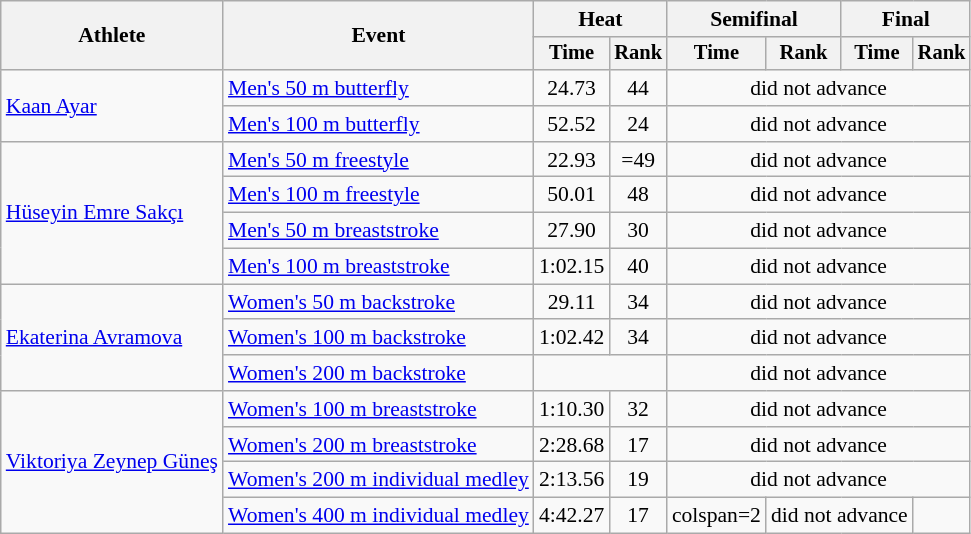<table class=wikitable style="font-size:90%">
<tr>
<th rowspan="2">Athlete</th>
<th rowspan="2">Event</th>
<th colspan="2">Heat</th>
<th colspan="2">Semifinal</th>
<th colspan="2">Final</th>
</tr>
<tr style="font-size:95%">
<th>Time</th>
<th>Rank</th>
<th>Time</th>
<th>Rank</th>
<th>Time</th>
<th>Rank</th>
</tr>
<tr align=center>
<td align=left rowspan=2><a href='#'>Kaan Ayar</a></td>
<td align=left><a href='#'>Men's 50 m butterfly</a></td>
<td>24.73</td>
<td>44</td>
<td colspan=4>did not advance</td>
</tr>
<tr align=center>
<td align=left><a href='#'>Men's 100 m butterfly</a></td>
<td>52.52</td>
<td>24</td>
<td colspan=4>did not advance</td>
</tr>
<tr align=center>
<td align=left rowspan=4><a href='#'>Hüseyin Emre Sakçı</a></td>
<td align=left><a href='#'>Men's 50 m freestyle</a></td>
<td>22.93</td>
<td>=49</td>
<td colspan=4>did not advance</td>
</tr>
<tr align=center>
<td align=left><a href='#'>Men's 100 m freestyle</a></td>
<td>50.01</td>
<td>48</td>
<td colspan=4>did not advance</td>
</tr>
<tr align=center>
<td align=left><a href='#'>Men's 50 m breaststroke</a></td>
<td>27.90</td>
<td>30</td>
<td colspan=4>did not advance</td>
</tr>
<tr align=center>
<td align=left><a href='#'>Men's 100 m breaststroke</a></td>
<td>1:02.15</td>
<td>40</td>
<td colspan=4>did not advance</td>
</tr>
<tr align=center>
<td align=left rowspan=3><a href='#'>Ekaterina Avramova</a></td>
<td align=left><a href='#'>Women's 50 m backstroke</a></td>
<td>29.11</td>
<td>34</td>
<td colspan=4>did not advance</td>
</tr>
<tr align=center>
<td align=left><a href='#'>Women's 100 m backstroke</a></td>
<td>1:02.42</td>
<td>34</td>
<td colspan=4>did not advance</td>
</tr>
<tr align=center>
<td align=left><a href='#'>Women's 200 m backstroke</a></td>
<td colspan=2></td>
<td colspan=4>did not advance</td>
</tr>
<tr align=center>
<td align=left rowspan=4><a href='#'>Viktoriya Zeynep Güneş</a></td>
<td align=left><a href='#'>Women's 100 m breaststroke</a></td>
<td>1:10.30</td>
<td>32</td>
<td colspan=4>did not advance</td>
</tr>
<tr align=center>
<td align=left><a href='#'>Women's 200 m breaststroke</a></td>
<td>2:28.68</td>
<td>17</td>
<td colspan=4>did not advance</td>
</tr>
<tr align=center>
<td align=left><a href='#'>Women's 200 m individual medley</a></td>
<td>2:13.56</td>
<td>19</td>
<td colspan=4>did not advance</td>
</tr>
<tr align=center>
<td align=left><a href='#'>Women's 400 m individual medley</a></td>
<td>4:42.27</td>
<td>17</td>
<td>colspan=2 </td>
<td colspan=2>did not advance</td>
</tr>
</table>
